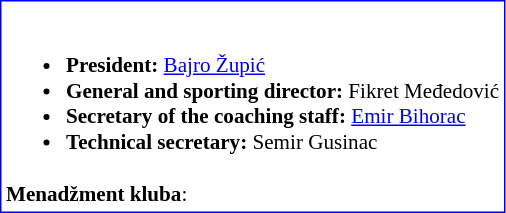<table class="toccolours" style="border:blue solid 1px; background:#fff; font-size:88%;">
<tr>
<td><br><ul><li><strong>President:</strong>  <a href='#'>Bajro Župić</a></li><li><strong>General and sporting director:</strong>  Fikret Međedović</li><li><strong>Secretary of the coaching staff:</strong>  <a href='#'>Emir Bihorac</a></li><li><strong>Technical secretary:</strong>  Semir Gusinac</li></ul></td>
</tr>
<tr>
<td colspan="2"><strong>Menadžment kluba</strong>: </td>
</tr>
</table>
